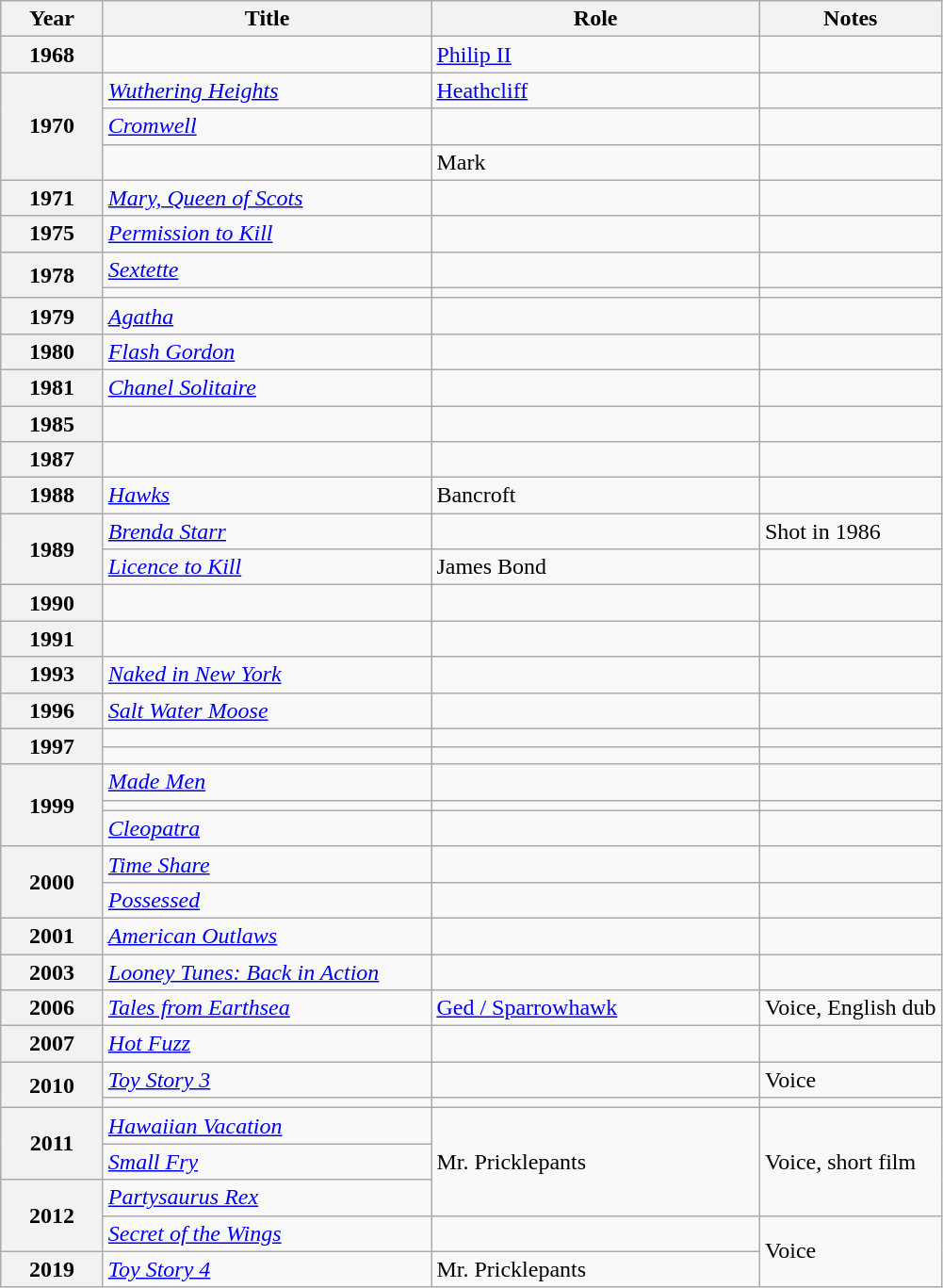<table class="wikitable plainrowheaders sortable" style="margin-right: 0;">
<tr>
<th scope="col" style="width: 65px;">Year</th>
<th scope="col" style="width: 225px;">Title</th>
<th scope="col" style="width: 225px;">Role</th>
<th scope="col"  class="unsortable">Notes</th>
</tr>
<tr>
<th scope="row">1968</th>
<td></td>
<td><a href='#'>Philip II</a></td>
<td></td>
</tr>
<tr>
<th rowspan="3" scope="row">1970</th>
<td><em><a href='#'>Wuthering Heights</a></em></td>
<td><a href='#'>Heathcliff</a></td>
<td></td>
</tr>
<tr>
<td><em><a href='#'>Cromwell</a></em></td>
<td></td>
<td></td>
</tr>
<tr>
<td></td>
<td>Mark</td>
<td></td>
</tr>
<tr>
<th scope="row">1971</th>
<td><em><a href='#'>Mary, Queen of Scots</a></em></td>
<td></td>
<td></td>
</tr>
<tr>
<th scope="row">1975</th>
<td><em><a href='#'>Permission to Kill</a></em></td>
<td></td>
<td></td>
</tr>
<tr>
<th rowspan="2" scope="row">1978</th>
<td><em><a href='#'>Sextette</a></em></td>
<td></td>
<td></td>
</tr>
<tr>
<td></td>
<td></td>
<td></td>
</tr>
<tr>
<th scope="row">1979</th>
<td><em><a href='#'>Agatha</a></em></td>
<td></td>
<td></td>
</tr>
<tr>
<th scope="row">1980</th>
<td><em><a href='#'>Flash Gordon</a></em></td>
<td></td>
<td></td>
</tr>
<tr>
<th scope="row">1981</th>
<td><em><a href='#'>Chanel Solitaire</a></em></td>
<td></td>
<td></td>
</tr>
<tr>
<th scope="row">1985</th>
<td></td>
<td></td>
<td></td>
</tr>
<tr>
<th scope="row">1987</th>
<td></td>
<td></td>
<td></td>
</tr>
<tr>
<th scope="row">1988</th>
<td><em><a href='#'>Hawks</a></em></td>
<td>Bancroft</td>
<td></td>
</tr>
<tr>
<th rowspan="2" scope="row">1989</th>
<td><em><a href='#'>Brenda Starr</a></em></td>
<td></td>
<td>Shot in 1986</td>
</tr>
<tr>
<td><em><a href='#'>Licence to Kill</a></em></td>
<td>James Bond</td>
<td></td>
</tr>
<tr>
<th scope="row">1990</th>
<td></td>
<td></td>
<td></td>
</tr>
<tr>
<th scope="row">1991</th>
<td></td>
<td></td>
<td></td>
</tr>
<tr>
<th scope="row">1993</th>
<td><em><a href='#'>Naked in New York</a></em></td>
<td></td>
<td></td>
</tr>
<tr>
<th scope="row">1996</th>
<td><em><a href='#'>Salt Water Moose</a></em></td>
<td></td>
<td></td>
</tr>
<tr>
<th rowspan="2" scope="row">1997</th>
<td></td>
<td></td>
<td></td>
</tr>
<tr>
<td></td>
<td></td>
<td></td>
</tr>
<tr>
<th rowspan="3" scope="row">1999</th>
<td><em><a href='#'>Made Men</a></em></td>
<td></td>
<td></td>
</tr>
<tr>
<td></td>
<td></td>
<td></td>
</tr>
<tr>
<td><em><a href='#'>Cleopatra</a></em></td>
<td></td>
<td></td>
</tr>
<tr>
<th rowspan="2" scope="row">2000</th>
<td><em><a href='#'>Time Share</a></em></td>
<td></td>
<td></td>
</tr>
<tr>
<td><em><a href='#'>Possessed</a></em></td>
<td></td>
<td></td>
</tr>
<tr>
<th scope="row">2001</th>
<td><em><a href='#'>American Outlaws</a></em></td>
<td></td>
<td></td>
</tr>
<tr>
<th scope="row">2003</th>
<td><em><a href='#'>Looney Tunes: Back in Action</a></em></td>
<td></td>
<td></td>
</tr>
<tr>
<th scope="row">2006</th>
<td><em><a href='#'>Tales from Earthsea</a></em></td>
<td><a href='#'>Ged / Sparrowhawk</a></td>
<td>Voice, English dub</td>
</tr>
<tr>
<th scope="row">2007</th>
<td><em><a href='#'>Hot Fuzz</a></em></td>
<td></td>
<td></td>
</tr>
<tr>
<th rowspan="2" scope="row">2010</th>
<td><em><a href='#'>Toy Story 3</a></em></td>
<td></td>
<td>Voice</td>
</tr>
<tr>
<td></td>
<td></td>
<td></td>
</tr>
<tr>
<th rowspan="2" scope="row">2011</th>
<td><em><a href='#'>Hawaiian Vacation</a></em></td>
<td rowspan=3>Mr. Pricklepants</td>
<td rowspan=3>Voice, short film</td>
</tr>
<tr>
<td><em><a href='#'>Small Fry</a></em></td>
</tr>
<tr>
<th rowspan="2" scope="row">2012</th>
<td><em><a href='#'>Partysaurus Rex</a></em></td>
</tr>
<tr>
<td><em><a href='#'>Secret of the Wings</a></em></td>
<td></td>
<td rowspan="2">Voice</td>
</tr>
<tr>
<th scope="row">2019</th>
<td><em><a href='#'>Toy Story 4</a></em></td>
<td>Mr. Pricklepants</td>
</tr>
</table>
